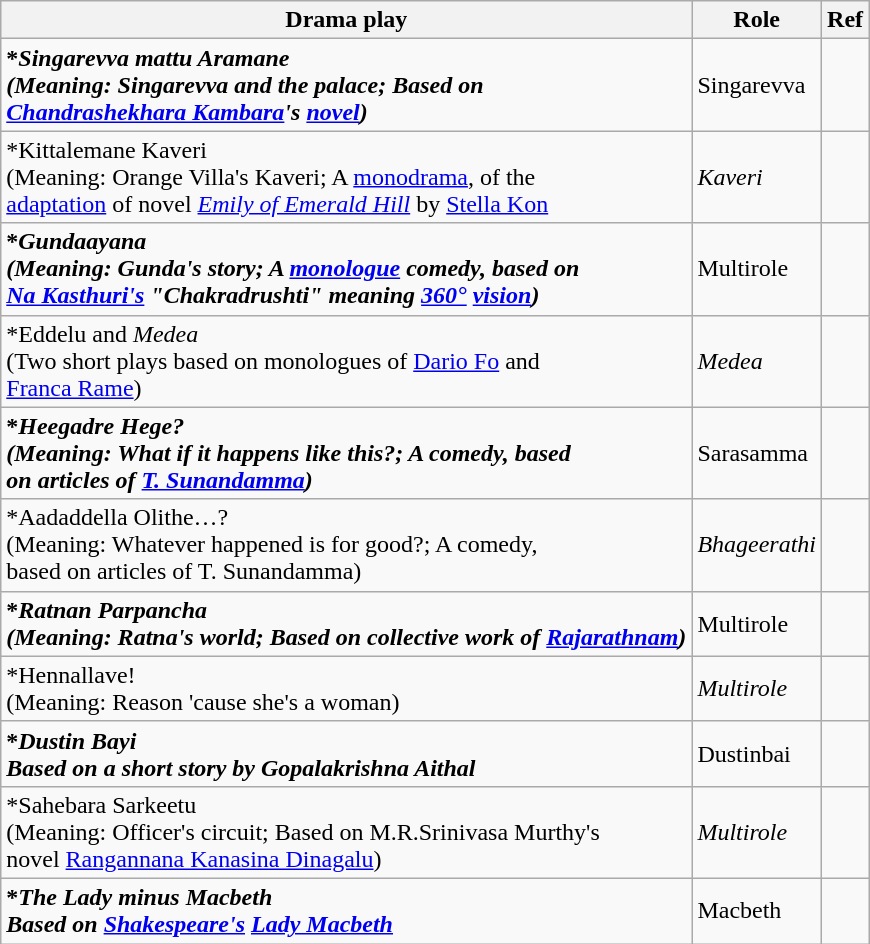<table class="wikitable sortable plainrowheaders">
<tr>
<th scope="col">Drama play</th>
<th scope="col">Role</th>
<th scope="col">Ref</th>
</tr>
<tr>
<td><strong>*<strong><em>Singarevva mattu Aramane<em><br><div>(Meaning: Singarevva and the palace; Based on<br><a href='#'>Chandrashekhara Kambara</a>'s <a href='#'>novel</a>)</div></td>
<td></em>Singarevva<em></td>
<td><br></td>
</tr>
<tr>
<td></strong>*</em></strong>Kittalemane Kaveri</em> <br><div>(Meaning: Orange Villa's Kaveri; A <a href='#'>monodrama</a>, of the<br><a href='#'>adaptation</a> of novel <em><a href='#'>Emily of Emerald Hill</a></em> by <a href='#'>Stella Kon</a></div></td>
<td><em>Kaveri</em></td>
<td><br><br></td>
</tr>
<tr>
<td><strong>*<strong><em>Gundaayana<em> <br><div>(Meaning: Gunda's story; A <a href='#'>monologue</a> comedy, based on<br><a href='#'>Na Kasthuri's</a> "Chakradrushti" meaning <a href='#'>360°</a> <a href='#'>vision</a>)</div></td>
<td></em>Multirole<em></td>
<td><br></td>
</tr>
<tr>
<td></strong>*</em></strong>Eddelu</em> and <em>Medea</em> <br><div>(Two short plays based on monologues of <a href='#'>Dario Fo</a> and <br><a href='#'>Franca Rame</a>)</div></td>
<td><em>Medea</em></td>
<td><br></td>
</tr>
<tr>
<td><strong>*<strong><em>Heegadre Hege?<em> <br><div>(Meaning: What if it happens like this?; A comedy, based <br>on articles of <a href='#'>T. Sunandamma</a>)</div></td>
<td></em>Sarasamma<em></td>
<td></td>
</tr>
<tr>
<td></strong>*</em></strong>Aadaddella Olithe…?</em> <br><div>(Meaning: Whatever happened is for good?; A comedy, <br>based on articles of T. Sunandamma)</div></td>
<td><em>Bhageerathi</em></td>
<td></td>
</tr>
<tr>
<td><strong>*<strong><em>Ratnan Parpancha<em> <br><div>(Meaning: Ratna's world; Based on collective work of <a href='#'>Rajarathnam</a>)</div></td>
<td></em>Multirole<em></td>
<td></td>
</tr>
<tr>
<td></strong>*</em></strong>Hennallave!</em><br><div>(Meaning: Reason 'cause she's a woman)</div></td>
<td><em>Multirole</em></td>
<td><br></td>
</tr>
<tr>
<td><strong>*<strong><em>Dustin Bayi<em> <br><div>Based on a short story by Gopalakrishna Aithal</div></td>
<td></em>Dustinbai<em></td>
<td></td>
</tr>
<tr>
<td></strong>*</em></strong>Sahebara Sarkeetu</em> <br><div>(Meaning: Officer's circuit; Based on M.R.Srinivasa Murthy's <br>novel <a href='#'>Rangannana Kanasina Dinagalu</a>)</div></td>
<td><em>Multirole</em></td>
<td><br></td>
</tr>
<tr>
<td><strong>*<strong><em>The Lady minus Macbeth<em> <br><div>Based on <a href='#'>Shakespeare's</a> <a href='#'>Lady Macbeth</a></div></td>
<td></em>Macbeth<em></td>
<td></td>
</tr>
</table>
